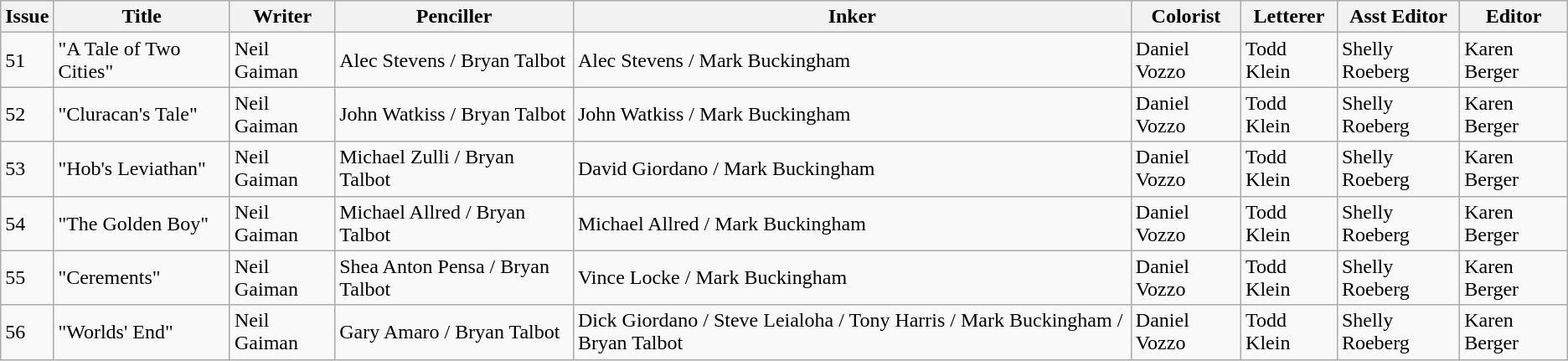<table class="wikitable">
<tr>
<th>Issue</th>
<th>Title</th>
<th>Writer</th>
<th>Penciller</th>
<th>Inker</th>
<th>Colorist</th>
<th>Letterer</th>
<th>Asst Editor</th>
<th>Editor</th>
</tr>
<tr>
<td>51</td>
<td>"A Tale of Two Cities"</td>
<td>Neil Gaiman</td>
<td>Alec Stevens / Bryan Talbot</td>
<td>Alec Stevens / Mark Buckingham</td>
<td>Daniel Vozzo</td>
<td>Todd Klein</td>
<td>Shelly Roeberg</td>
<td>Karen Berger</td>
</tr>
<tr>
<td>52</td>
<td>"Cluracan's Tale"</td>
<td>Neil Gaiman</td>
<td>John Watkiss / Bryan Talbot</td>
<td>John Watkiss / Mark Buckingham</td>
<td>Daniel Vozzo</td>
<td>Todd Klein</td>
<td>Shelly Roeberg</td>
<td>Karen Berger</td>
</tr>
<tr>
<td>53</td>
<td>"Hob's Leviathan"</td>
<td>Neil Gaiman</td>
<td>Michael Zulli / Bryan Talbot</td>
<td>David Giordano / Mark Buckingham</td>
<td>Daniel Vozzo</td>
<td>Todd Klein</td>
<td>Shelly Roeberg</td>
<td>Karen Berger</td>
</tr>
<tr>
<td>54</td>
<td>"The Golden Boy"</td>
<td>Neil Gaiman</td>
<td>Michael Allred / Bryan Talbot</td>
<td>Michael Allred / Mark Buckingham</td>
<td>Daniel Vozzo</td>
<td>Todd Klein</td>
<td>Shelly Roeberg</td>
<td>Karen Berger</td>
</tr>
<tr>
<td>55</td>
<td>"Cerements"</td>
<td>Neil Gaiman</td>
<td>Shea Anton Pensa / Bryan Talbot</td>
<td>Vince Locke / Mark Buckingham</td>
<td>Daniel Vozzo</td>
<td>Todd Klein</td>
<td>Shelly Roeberg</td>
<td>Karen Berger</td>
</tr>
<tr>
<td>56</td>
<td>"Worlds' End"</td>
<td>Neil Gaiman</td>
<td>Gary Amaro / Bryan Talbot</td>
<td>Dick Giordano / Steve Leialoha / Tony Harris / Mark Buckingham / Bryan Talbot</td>
<td>Daniel Vozzo</td>
<td>Todd Klein</td>
<td>Shelly Roeberg</td>
<td>Karen Berger</td>
</tr>
</table>
